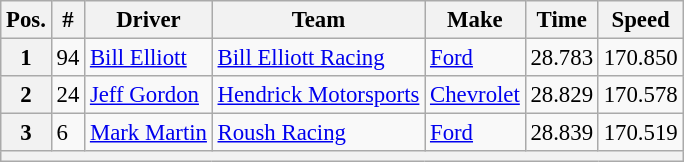<table class="wikitable" style="font-size:95%">
<tr>
<th>Pos.</th>
<th>#</th>
<th>Driver</th>
<th>Team</th>
<th>Make</th>
<th>Time</th>
<th>Speed</th>
</tr>
<tr>
<th>1</th>
<td>94</td>
<td><a href='#'>Bill Elliott</a></td>
<td><a href='#'>Bill Elliott Racing</a></td>
<td><a href='#'>Ford</a></td>
<td>28.783</td>
<td>170.850</td>
</tr>
<tr>
<th>2</th>
<td>24</td>
<td><a href='#'>Jeff Gordon</a></td>
<td><a href='#'>Hendrick Motorsports</a></td>
<td><a href='#'>Chevrolet</a></td>
<td>28.829</td>
<td>170.578</td>
</tr>
<tr>
<th>3</th>
<td>6</td>
<td><a href='#'>Mark Martin</a></td>
<td><a href='#'>Roush Racing</a></td>
<td><a href='#'>Ford</a></td>
<td>28.839</td>
<td>170.519</td>
</tr>
<tr>
<th colspan="7"></th>
</tr>
</table>
